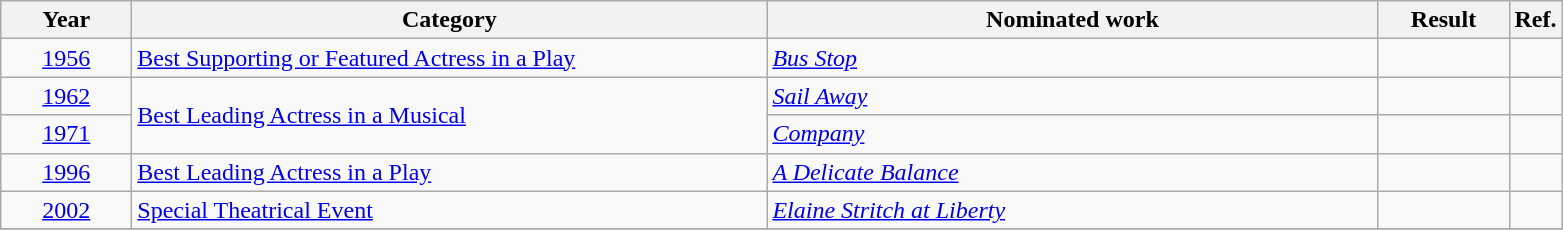<table class=wikitable>
<tr>
<th scope="col" style="width:5em;">Year</th>
<th scope="col" style="width:26em;">Category</th>
<th scope="col" style="width:25em;">Nominated work</th>
<th scope="col" style="width:5em;">Result</th>
<th>Ref.</th>
</tr>
<tr>
<td style="text-align:center;", align="center"><a href='#'>1956</a></td>
<td><a href='#'>Best Supporting or Featured Actress in a Play</a></td>
<td><em><a href='#'>Bus Stop</a></em></td>
<td></td>
<td style="text-align:center;"></td>
</tr>
<tr>
<td align="center"><a href='#'>1962</a></td>
<td rowspan=2><a href='#'>Best Leading Actress in a Musical</a></td>
<td><em><a href='#'>Sail Away</a></em></td>
<td></td>
<td style="text-align:center;"></td>
</tr>
<tr>
<td align="center"><a href='#'>1971</a></td>
<td><em><a href='#'>Company</a></em></td>
<td></td>
<td style="text-align:center;"></td>
</tr>
<tr>
<td align="center"><a href='#'>1996</a></td>
<td><a href='#'>Best Leading Actress in a Play</a></td>
<td><em><a href='#'>A Delicate Balance</a></em></td>
<td></td>
<td style="text-align:center;"></td>
</tr>
<tr>
<td align="center"><a href='#'>2002</a></td>
<td><a href='#'>Special Theatrical Event</a></td>
<td><em><a href='#'>Elaine Stritch at Liberty</a></em></td>
<td></td>
<td style="text-align:center;"></td>
</tr>
<tr>
</tr>
</table>
